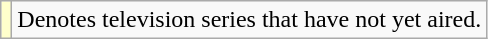<table class="wikitable">
<tr>
<td style="background:#FFFFCC;"></td>
<td>Denotes television series that have not yet aired.</td>
</tr>
</table>
